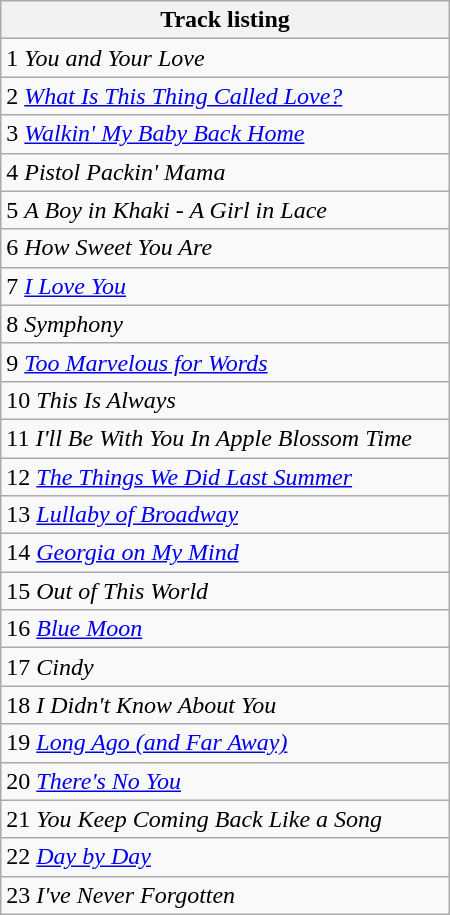<table class="wikitable collapsible collapsed" style="width:300px;">
<tr>
<th>Track listing</th>
</tr>
<tr>
<td>1 <em>You and Your Love</em></td>
</tr>
<tr>
<td>2 <em><a href='#'>What Is This Thing Called Love?</a></em></td>
</tr>
<tr>
<td>3 <em><a href='#'>Walkin' My Baby Back Home</a></em></td>
</tr>
<tr>
<td>4 <em>Pistol Packin' Mama</em></td>
</tr>
<tr>
<td>5 <em>A Boy in Khaki - A Girl in Lace</em></td>
</tr>
<tr>
<td>6 <em>How Sweet You Are</em></td>
</tr>
<tr>
<td>7 <em><a href='#'>I Love You</a></em></td>
</tr>
<tr>
<td>8 <em>Symphony</em></td>
</tr>
<tr>
<td>9 <em><a href='#'>Too Marvelous for Words</a></em></td>
</tr>
<tr>
<td>10 <em>This Is Always</em></td>
</tr>
<tr>
<td>11 <em>I'll Be With You In Apple Blossom Time</em></td>
</tr>
<tr>
<td>12 <em><a href='#'>The Things We Did Last Summer</a></em></td>
</tr>
<tr>
<td>13 <em><a href='#'>Lullaby of Broadway</a></em></td>
</tr>
<tr>
<td>14 <em><a href='#'>Georgia on My Mind</a></em></td>
</tr>
<tr>
<td>15 <em>Out of This World</em></td>
</tr>
<tr>
<td>16 <em><a href='#'>Blue Moon</a></em></td>
</tr>
<tr>
<td>17 <em>Cindy</em></td>
</tr>
<tr>
<td>18 <em>I Didn't Know About You</em></td>
</tr>
<tr>
<td>19 <em><a href='#'>Long Ago (and Far Away)</a></em></td>
</tr>
<tr>
<td>20 <em><a href='#'>There's No You</a></em></td>
</tr>
<tr>
<td>21 <em>You Keep Coming Back Like a Song</em></td>
</tr>
<tr>
<td>22 <em><a href='#'>Day by Day</a></em></td>
</tr>
<tr>
<td>23 <em>I've Never Forgotten</em></td>
</tr>
</table>
